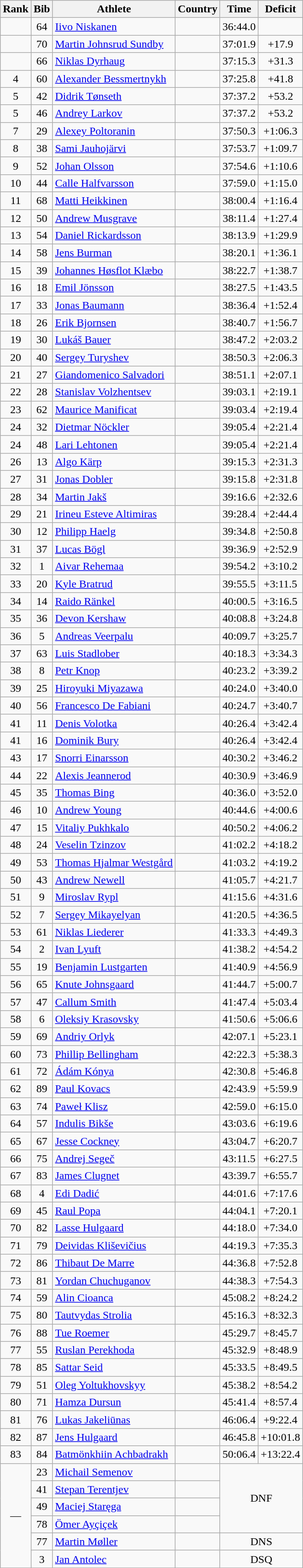<table class="wikitable sortable" style="text-align:center">
<tr>
<th>Rank</th>
<th>Bib</th>
<th>Athlete</th>
<th>Country</th>
<th>Time</th>
<th>Deficit</th>
</tr>
<tr>
<td></td>
<td>64</td>
<td align=left><a href='#'>Iivo Niskanen</a></td>
<td align=left></td>
<td>36:44.0</td>
<td></td>
</tr>
<tr>
<td></td>
<td>70</td>
<td align=left><a href='#'>Martin Johnsrud Sundby</a></td>
<td align=left></td>
<td>37:01.9</td>
<td>+17.9</td>
</tr>
<tr>
<td></td>
<td>66</td>
<td align=left><a href='#'>Niklas Dyrhaug</a></td>
<td align=left></td>
<td>37:15.3</td>
<td>+31.3</td>
</tr>
<tr>
<td>4</td>
<td>60</td>
<td align=left><a href='#'>Alexander Bessmertnykh</a></td>
<td align=left></td>
<td>37:25.8</td>
<td>+41.8</td>
</tr>
<tr>
<td>5</td>
<td>42</td>
<td align=left><a href='#'>Didrik Tønseth</a></td>
<td align=left></td>
<td>37:37.2</td>
<td>+53.2</td>
</tr>
<tr>
<td>5</td>
<td>46</td>
<td align=left><a href='#'>Andrey Larkov</a></td>
<td align=left></td>
<td>37:37.2</td>
<td>+53.2</td>
</tr>
<tr>
<td>7</td>
<td>29</td>
<td align=left><a href='#'>Alexey Poltoranin</a></td>
<td align=left></td>
<td>37:50.3</td>
<td>+1:06.3</td>
</tr>
<tr>
<td>8</td>
<td>38</td>
<td align=left><a href='#'>Sami Jauhojärvi</a></td>
<td align=left></td>
<td>37:53.7</td>
<td>+1:09.7</td>
</tr>
<tr>
<td>9</td>
<td>52</td>
<td align=left><a href='#'>Johan Olsson</a></td>
<td align=left></td>
<td>37:54.6</td>
<td>+1:10.6</td>
</tr>
<tr>
<td>10</td>
<td>44</td>
<td align=left><a href='#'>Calle Halfvarsson</a></td>
<td align=left></td>
<td>37:59.0</td>
<td>+1:15.0</td>
</tr>
<tr>
<td>11</td>
<td>68</td>
<td align=left><a href='#'>Matti Heikkinen</a></td>
<td align=left></td>
<td>38:00.4</td>
<td>+1:16.4</td>
</tr>
<tr>
<td>12</td>
<td>50</td>
<td align=left><a href='#'>Andrew Musgrave</a></td>
<td align=left></td>
<td>38:11.4</td>
<td>+1:27.4</td>
</tr>
<tr>
<td>13</td>
<td>54</td>
<td align=left><a href='#'>Daniel Rickardsson</a></td>
<td align=left></td>
<td>38:13.9</td>
<td>+1:29.9</td>
</tr>
<tr>
<td>14</td>
<td>58</td>
<td align=left><a href='#'>Jens Burman</a></td>
<td align=left></td>
<td>38:20.1</td>
<td>+1:36.1</td>
</tr>
<tr>
<td>15</td>
<td>39</td>
<td align=left><a href='#'>Johannes Høsflot Klæbo</a></td>
<td align=left></td>
<td>38:22.7</td>
<td>+1:38.7</td>
</tr>
<tr>
<td>16</td>
<td>18</td>
<td align=left><a href='#'>Emil Jönsson</a></td>
<td align=left></td>
<td>38:27.5</td>
<td>+1:43.5</td>
</tr>
<tr>
<td>17</td>
<td>33</td>
<td align=left><a href='#'>Jonas Baumann</a></td>
<td align=left></td>
<td>38:36.4</td>
<td>+1:52.4</td>
</tr>
<tr>
<td>18</td>
<td>26</td>
<td align=left><a href='#'>Erik Bjornsen</a></td>
<td align=left></td>
<td>38:40.7</td>
<td>+1:56.7</td>
</tr>
<tr>
<td>19</td>
<td>30</td>
<td align=left><a href='#'>Lukáš Bauer</a></td>
<td align=left></td>
<td>38:47.2</td>
<td>+2:03.2</td>
</tr>
<tr>
<td>20</td>
<td>40</td>
<td align=left><a href='#'>Sergey Turyshev</a></td>
<td align=left></td>
<td>38:50.3</td>
<td>+2:06.3</td>
</tr>
<tr>
<td>21</td>
<td>27</td>
<td align=left><a href='#'>Giandomenico Salvadori</a></td>
<td align=left></td>
<td>38:51.1</td>
<td>+2:07.1</td>
</tr>
<tr>
<td>22</td>
<td>28</td>
<td align=left><a href='#'>Stanislav Volzhentsev</a></td>
<td align=left></td>
<td>39:03.1</td>
<td>+2:19.1</td>
</tr>
<tr>
<td>23</td>
<td>62</td>
<td align=left><a href='#'>Maurice Manificat</a></td>
<td align=left></td>
<td>39:03.4</td>
<td>+2:19.4</td>
</tr>
<tr>
<td>24</td>
<td>32</td>
<td align=left><a href='#'>Dietmar Nöckler</a></td>
<td align=left></td>
<td>39:05.4</td>
<td>+2:21.4</td>
</tr>
<tr>
<td>24</td>
<td>48</td>
<td align=left><a href='#'>Lari Lehtonen</a></td>
<td align=left></td>
<td>39:05.4</td>
<td>+2:21.4</td>
</tr>
<tr>
<td>26</td>
<td>13</td>
<td align=left><a href='#'>Algo Kärp</a></td>
<td align=left></td>
<td>39:15.3</td>
<td>+2:31.3</td>
</tr>
<tr>
<td>27</td>
<td>31</td>
<td align=left><a href='#'>Jonas Dobler</a></td>
<td align=left></td>
<td>39:15.8</td>
<td>+2:31.8</td>
</tr>
<tr>
<td>28</td>
<td>34</td>
<td align=left><a href='#'>Martin Jakš</a></td>
<td align=left></td>
<td>39:16.6</td>
<td>+2:32.6</td>
</tr>
<tr>
<td>29</td>
<td>21</td>
<td align=left><a href='#'>Irineu Esteve Altimiras</a></td>
<td align=left></td>
<td>39:28.4</td>
<td>+2:44.4</td>
</tr>
<tr>
<td>30</td>
<td>12</td>
<td align=left><a href='#'>Philipp Haelg</a></td>
<td align=left></td>
<td>39:34.8</td>
<td>+2:50.8</td>
</tr>
<tr>
<td>31</td>
<td>37</td>
<td align=left><a href='#'>Lucas Bögl</a></td>
<td align=left></td>
<td>39:36.9</td>
<td>+2:52.9</td>
</tr>
<tr>
<td>32</td>
<td>1</td>
<td align=left><a href='#'>Aivar Rehemaa</a></td>
<td align=left></td>
<td>39:54.2</td>
<td>+3:10.2</td>
</tr>
<tr>
<td>33</td>
<td>20</td>
<td align=left><a href='#'>Kyle Bratrud</a></td>
<td align=left></td>
<td>39:55.5</td>
<td>+3:11.5</td>
</tr>
<tr>
<td>34</td>
<td>14</td>
<td align=left><a href='#'>Raido Ränkel</a></td>
<td align=left></td>
<td>40:00.5</td>
<td>+3:16.5</td>
</tr>
<tr>
<td>35</td>
<td>36</td>
<td align=left><a href='#'>Devon Kershaw</a></td>
<td align=left></td>
<td>40:08.8</td>
<td>+3:24.8</td>
</tr>
<tr>
<td>36</td>
<td>5</td>
<td align=left><a href='#'>Andreas Veerpalu</a></td>
<td align=left></td>
<td>40:09.7</td>
<td>+3:25.7</td>
</tr>
<tr>
<td>37</td>
<td>63</td>
<td align=left><a href='#'>Luis Stadlober</a></td>
<td align=left></td>
<td>40:18.3</td>
<td>+3:34.3</td>
</tr>
<tr>
<td>38</td>
<td>8</td>
<td align=left><a href='#'>Petr Knop</a></td>
<td align=left></td>
<td>40:23.2</td>
<td>+3:39.2</td>
</tr>
<tr>
<td>39</td>
<td>25</td>
<td align=left><a href='#'>Hiroyuki Miyazawa</a></td>
<td align=left></td>
<td>40:24.0</td>
<td>+3:40.0</td>
</tr>
<tr>
<td>40</td>
<td>56</td>
<td align=left><a href='#'>Francesco De Fabiani</a></td>
<td align=left></td>
<td>40:24.7</td>
<td>+3:40.7</td>
</tr>
<tr>
<td>41</td>
<td>11</td>
<td align=left><a href='#'>Denis Volotka</a></td>
<td align=left></td>
<td>40:26.4</td>
<td>+3:42.4</td>
</tr>
<tr>
<td>41</td>
<td>16</td>
<td align=left><a href='#'>Dominik Bury</a></td>
<td align=left></td>
<td>40:26.4</td>
<td>+3:42.4</td>
</tr>
<tr>
<td>43</td>
<td>17</td>
<td align=left><a href='#'>Snorri Einarsson</a></td>
<td align=left></td>
<td>40:30.2</td>
<td>+3:46.2</td>
</tr>
<tr>
<td>44</td>
<td>22</td>
<td align=left><a href='#'>Alexis Jeannerod</a></td>
<td align=left></td>
<td>40:30.9</td>
<td>+3:46.9</td>
</tr>
<tr>
<td>45</td>
<td>35</td>
<td align=left><a href='#'>Thomas Bing</a></td>
<td align=left></td>
<td>40:36.0</td>
<td>+3:52.0</td>
</tr>
<tr>
<td>46</td>
<td>10</td>
<td align=left><a href='#'>Andrew Young</a></td>
<td align=left></td>
<td>40:44.6</td>
<td>+4:00.6</td>
</tr>
<tr>
<td>47</td>
<td>15</td>
<td align=left><a href='#'>Vitaliy Pukhkalo</a></td>
<td align=left></td>
<td>40:50.2</td>
<td>+4:06.2</td>
</tr>
<tr>
<td>48</td>
<td>24</td>
<td align=left><a href='#'>Veselin Tzinzov</a></td>
<td align=left></td>
<td>41:02.2</td>
<td>+4:18.2</td>
</tr>
<tr>
<td>49</td>
<td>53</td>
<td align=left><a href='#'>Thomas Hjalmar Westgård</a></td>
<td align=left></td>
<td>41:03.2</td>
<td>+4:19.2</td>
</tr>
<tr>
<td>50</td>
<td>43</td>
<td align=left><a href='#'>Andrew Newell</a></td>
<td align=left></td>
<td>41:05.7</td>
<td>+4:21.7</td>
</tr>
<tr>
<td>51</td>
<td>9</td>
<td align=left><a href='#'>Miroslav Rypl</a></td>
<td align=left></td>
<td>41:15.6</td>
<td>+4:31.6</td>
</tr>
<tr>
<td>52</td>
<td>7</td>
<td align=left><a href='#'>Sergey Mikayelyan</a></td>
<td align=left></td>
<td>41:20.5</td>
<td>+4:36.5</td>
</tr>
<tr>
<td>53</td>
<td>61</td>
<td align=left><a href='#'>Niklas Liederer</a></td>
<td align=left></td>
<td>41:33.3</td>
<td>+4:49.3</td>
</tr>
<tr>
<td>54</td>
<td>2</td>
<td align=left><a href='#'>Ivan Lyuft</a></td>
<td align=left></td>
<td>41:38.2</td>
<td>+4:54.2</td>
</tr>
<tr>
<td>55</td>
<td>19</td>
<td align=left><a href='#'>Benjamin Lustgarten</a></td>
<td align=left></td>
<td>41:40.9</td>
<td>+4:56.9</td>
</tr>
<tr>
<td>56</td>
<td>65</td>
<td align=left><a href='#'>Knute Johnsgaard</a></td>
<td align=left></td>
<td>41:44.7</td>
<td>+5:00.7</td>
</tr>
<tr>
<td>57</td>
<td>47</td>
<td align=left><a href='#'>Callum Smith</a></td>
<td align=left></td>
<td>41:47.4</td>
<td>+5:03.4</td>
</tr>
<tr>
<td>58</td>
<td>6</td>
<td align=left><a href='#'>Oleksiy Krasovsky</a></td>
<td align=left></td>
<td>41:50.6</td>
<td>+5:06.6</td>
</tr>
<tr>
<td>59</td>
<td>69</td>
<td align=left><a href='#'>Andriy Orlyk</a></td>
<td align=left></td>
<td>42:07.1</td>
<td>+5:23.1</td>
</tr>
<tr>
<td>60</td>
<td>73</td>
<td align=left><a href='#'>Phillip Bellingham</a></td>
<td align=left></td>
<td>42:22.3</td>
<td>+5:38.3</td>
</tr>
<tr>
<td>61</td>
<td>72</td>
<td align=left><a href='#'>Ádám Kónya</a></td>
<td align=left></td>
<td>42:30.8</td>
<td>+5:46.8</td>
</tr>
<tr>
<td>62</td>
<td>89</td>
<td align=left><a href='#'>Paul Kovacs</a></td>
<td align=left></td>
<td>42:43.9</td>
<td>+5:59.9</td>
</tr>
<tr>
<td>63</td>
<td>74</td>
<td align=left><a href='#'>Paweł Klisz</a></td>
<td align=left></td>
<td>42:59.0</td>
<td>+6:15.0</td>
</tr>
<tr>
<td>64</td>
<td>57</td>
<td align=left><a href='#'>Indulis Bikše</a></td>
<td align=left></td>
<td>43:03.6</td>
<td>+6:19.6</td>
</tr>
<tr>
<td>65</td>
<td>67</td>
<td align=left><a href='#'>Jesse Cockney</a></td>
<td align=left></td>
<td>43:04.7</td>
<td>+6:20.7</td>
</tr>
<tr>
<td>66</td>
<td>75</td>
<td align=left><a href='#'>Andrej Segeč</a></td>
<td align=left></td>
<td>43:11.5</td>
<td>+6:27.5</td>
</tr>
<tr>
<td>67</td>
<td>83</td>
<td align=left><a href='#'>James Clugnet</a></td>
<td align=left></td>
<td>43:39.7</td>
<td>+6:55.7</td>
</tr>
<tr>
<td>68</td>
<td>4</td>
<td align=left><a href='#'>Edi Dadić</a></td>
<td align=left></td>
<td>44:01.6</td>
<td>+7:17.6</td>
</tr>
<tr>
<td>69</td>
<td>45</td>
<td align=left><a href='#'>Raul Popa</a></td>
<td align=left></td>
<td>44:04.1</td>
<td>+7:20.1</td>
</tr>
<tr>
<td>70</td>
<td>82</td>
<td align=left><a href='#'>Lasse Hulgaard</a></td>
<td align=left></td>
<td>44:18.0</td>
<td>+7:34.0</td>
</tr>
<tr>
<td>71</td>
<td>79</td>
<td align=left><a href='#'>Deividas Kliševičius</a></td>
<td align=left></td>
<td>44:19.3</td>
<td>+7:35.3</td>
</tr>
<tr>
<td>72</td>
<td>86</td>
<td align=left><a href='#'>Thibaut De Marre</a></td>
<td align=left></td>
<td>44:36.8</td>
<td>+7:52.8</td>
</tr>
<tr>
<td>73</td>
<td>81</td>
<td align=left><a href='#'>Yordan Chuchuganov</a></td>
<td align=left></td>
<td>44:38.3</td>
<td>+7:54.3</td>
</tr>
<tr>
<td>74</td>
<td>59</td>
<td align=left><a href='#'>Alin Cioanca</a></td>
<td align=left></td>
<td>45:08.2</td>
<td>+8:24.2</td>
</tr>
<tr>
<td>75</td>
<td>80</td>
<td align=left><a href='#'>Tautvydas Strolia</a></td>
<td align=left></td>
<td>45:16.3</td>
<td>+8:32.3</td>
</tr>
<tr>
<td>76</td>
<td>88</td>
<td align=left><a href='#'>Tue Roemer</a></td>
<td align=left></td>
<td>45:29.7</td>
<td>+8:45.7</td>
</tr>
<tr>
<td>77</td>
<td>55</td>
<td align=left><a href='#'>Ruslan Perekhoda</a></td>
<td align=left></td>
<td>45:32.9</td>
<td>+8:48.9</td>
</tr>
<tr>
<td>78</td>
<td>85</td>
<td align=left><a href='#'>Sattar Seid</a></td>
<td align=left></td>
<td>45:33.5</td>
<td>+8:49.5</td>
</tr>
<tr>
<td>79</td>
<td>51</td>
<td align=left><a href='#'>Oleg Yoltukhovskyy</a></td>
<td align=left></td>
<td>45:38.2</td>
<td>+8:54.2</td>
</tr>
<tr>
<td>80</td>
<td>71</td>
<td align=left><a href='#'>Hamza Dursun</a></td>
<td align=left></td>
<td>45:41.4</td>
<td>+8:57.4</td>
</tr>
<tr>
<td>81</td>
<td>76</td>
<td align=left><a href='#'>Lukas Jakeliūnas</a></td>
<td align=left></td>
<td>46:06.4</td>
<td>+9:22.4</td>
</tr>
<tr>
<td>82</td>
<td>87</td>
<td align=left><a href='#'>Jens Hulgaard</a></td>
<td align=left></td>
<td>46:45.8</td>
<td>+10:01.8</td>
</tr>
<tr>
<td>83</td>
<td>84</td>
<td align=left><a href='#'>Batmönkhiin Achbadrakh</a></td>
<td align=left></td>
<td>50:06.4</td>
<td>+13:22.4</td>
</tr>
<tr>
<td rowspan=6>—</td>
<td>23</td>
<td align=left><a href='#'>Michail Semenov</a></td>
<td align=left></td>
<td rowspan=4 colspan=2>DNF</td>
</tr>
<tr>
<td>41</td>
<td align=left><a href='#'>Stepan Terentjev</a></td>
<td align=left></td>
</tr>
<tr>
<td>49</td>
<td align=left><a href='#'>Maciej Staręga</a></td>
<td align=left></td>
</tr>
<tr>
<td>78</td>
<td align=left><a href='#'>Ömer Ayçiçek</a></td>
<td align=left></td>
</tr>
<tr>
<td>77</td>
<td align=left><a href='#'>Martin Møller</a></td>
<td align=left></td>
<td colspan=2>DNS</td>
</tr>
<tr>
<td>3</td>
<td align=left><a href='#'>Jan Antolec</a></td>
<td align=left></td>
<td colspan=2>DSQ</td>
</tr>
</table>
